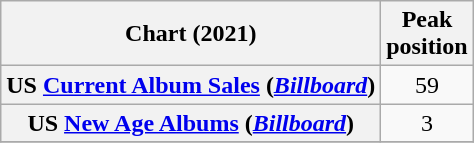<table class="wikitable sortable plainrowheaders" style="text-align:center">
<tr>
<th scope="col">Chart (2021)</th>
<th scope="col">Peak<br>position</th>
</tr>
<tr>
<th scope="row">US <a href='#'>Current Album Sales</a> (<em><a href='#'>Billboard</a></em>)</th>
<td>59</td>
</tr>
<tr>
<th scope="row">US <a href='#'>New Age Albums</a> (<em><a href='#'>Billboard</a></em>)</th>
<td>3</td>
</tr>
<tr>
</tr>
</table>
